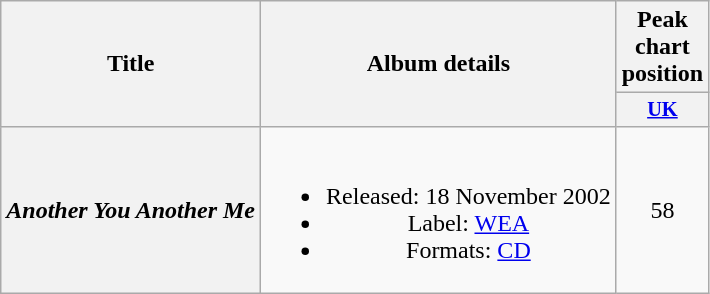<table class="wikitable plainrowheaders" style="text-align:center;">
<tr>
<th scope="col" rowspan="2">Title</th>
<th scope="col" rowspan="2">Album details</th>
<th scope="col" colspan="1">Peak chart position</th>
</tr>
<tr>
<th scope="col" style="width:3em;font-size:85%;"><a href='#'>UK</a><br></th>
</tr>
<tr>
<th scope="row"><em>Another You Another Me</em></th>
<td><br><ul><li>Released: 18 November 2002</li><li>Label: <a href='#'>WEA</a></li><li>Formats: <a href='#'>CD</a></li></ul></td>
<td>58</td>
</tr>
</table>
